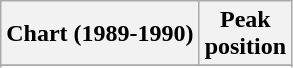<table class="wikitable sortable plainrowheaders" style="text-align:center">
<tr>
<th scope="col">Chart (1989-1990)</th>
<th scope="col">Peak<br> position</th>
</tr>
<tr>
</tr>
<tr>
</tr>
</table>
